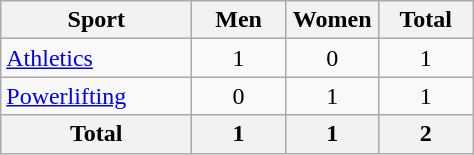<table class="wikitable sortable" style="text-align:center;">
<tr>
<th width=120>Sport</th>
<th width=55>Men</th>
<th width=55>Women</th>
<th width=55>Total</th>
</tr>
<tr>
<td align=left><a href='#'>Athletics</a></td>
<td>1</td>
<td>0</td>
<td>1</td>
</tr>
<tr>
<td align=left><a href='#'>Powerlifting</a></td>
<td>0</td>
<td>1</td>
<td>1</td>
</tr>
<tr>
<th>Total</th>
<th>1</th>
<th>1</th>
<th>2</th>
</tr>
</table>
